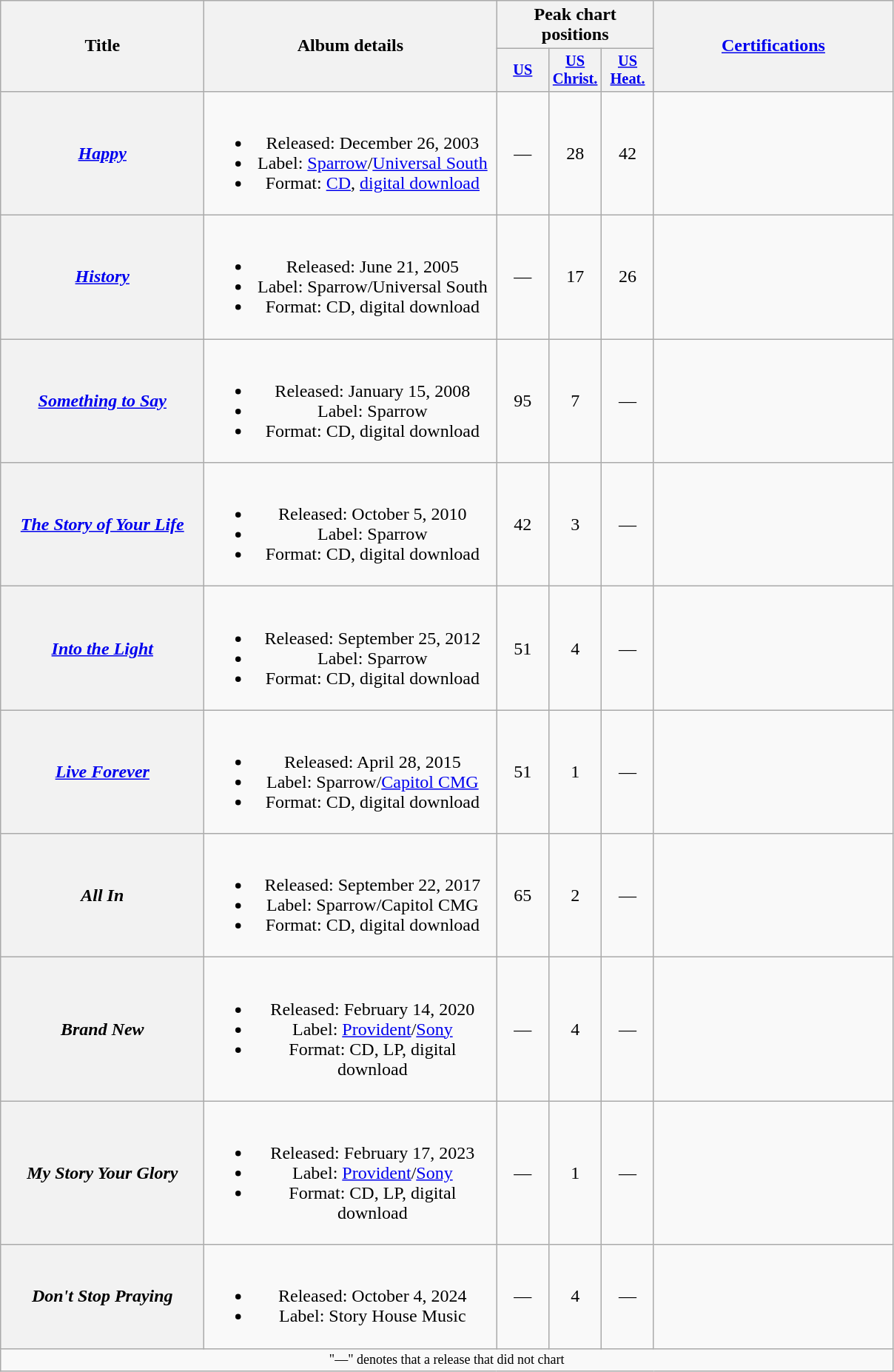<table class="wikitable plainrowheaders" style="text-align:center;">
<tr>
<th scope="col" rowspan="2" style="width:11em;">Title</th>
<th scope="col" rowspan="2" style="width:16em;">Album details</th>
<th scope="col" colspan="3">Peak chart positions</th>
<th scope="col" rowspan="2" style="width:13em;"><a href='#'>Certifications</a></th>
</tr>
<tr>
<th style="width:3em; font-size:85%"><a href='#'>US</a><br></th>
<th style="width:3em; font-size:85%"><a href='#'>US<br>Christ.</a><br></th>
<th style="width:3em; font-size:85%"><a href='#'>US<br>Heat.</a><br></th>
</tr>
<tr>
<th scope="row"><em><a href='#'>Happy</a></em></th>
<td><br><ul><li>Released: December 26, 2003</li><li>Label: <a href='#'>Sparrow</a>/<a href='#'>Universal South</a></li><li>Format: <a href='#'>CD</a>, <a href='#'>digital download</a></li></ul></td>
<td>—</td>
<td>28</td>
<td>42</td>
<td></td>
</tr>
<tr>
<th scope="row"><em><a href='#'>History</a></em></th>
<td><br><ul><li>Released: June 21, 2005</li><li>Label: Sparrow/Universal South</li><li>Format: CD, digital download</li></ul></td>
<td>—</td>
<td>17</td>
<td>26</td>
<td></td>
</tr>
<tr>
<th scope="row"><em><a href='#'>Something to Say</a></em></th>
<td><br><ul><li>Released: January 15, 2008</li><li>Label: Sparrow</li><li>Format: CD, digital download</li></ul></td>
<td>95</td>
<td>7</td>
<td>—</td>
<td></td>
</tr>
<tr>
<th scope="row"><em><a href='#'>The Story of Your Life</a></em></th>
<td><br><ul><li>Released: October 5, 2010</li><li>Label: Sparrow</li><li>Format: CD, digital download</li></ul></td>
<td>42</td>
<td>3</td>
<td>—</td>
<td></td>
</tr>
<tr>
<th scope="row"><em><a href='#'>Into the Light</a></em></th>
<td><br><ul><li>Released: September 25, 2012</li><li>Label: Sparrow</li><li>Format: CD, digital download</li></ul></td>
<td>51</td>
<td>4</td>
<td>—</td>
<td></td>
</tr>
<tr>
<th scope="row"><em><a href='#'>Live Forever</a></em></th>
<td><br><ul><li>Released: April 28, 2015</li><li>Label: Sparrow/<a href='#'>Capitol CMG</a></li><li>Format: CD, digital download</li></ul></td>
<td>51</td>
<td>1</td>
<td>—</td>
<td></td>
</tr>
<tr>
<th scope="row"><em>All In</em></th>
<td><br><ul><li>Released: September 22, 2017</li><li>Label: Sparrow/Capitol CMG</li><li>Format: CD, digital download</li></ul></td>
<td>65</td>
<td>2</td>
<td>—</td>
<td></td>
</tr>
<tr>
<th scope="row"><em>Brand New</em></th>
<td><br><ul><li>Released: February 14, 2020</li><li>Label: <a href='#'>Provident</a>/<a href='#'>Sony</a></li><li>Format: CD, LP, digital download</li></ul></td>
<td>—</td>
<td>4</td>
<td>—</td>
<td></td>
</tr>
<tr>
<th scope="row"><em>My Story Your Glory</em></th>
<td><br><ul><li>Released: February 17, 2023</li><li>Label: <a href='#'>Provident</a>/<a href='#'>Sony</a></li><li>Format: CD, LP, digital download</li></ul></td>
<td>—</td>
<td>1</td>
<td>—</td>
<td></td>
</tr>
<tr>
<th scope="row"><em>Don't Stop Praying</em></th>
<td><br><ul><li>Released: October 4, 2024</li><li>Label: Story House Music</li></ul></td>
<td>—</td>
<td>4</td>
<td>—</td>
<td></td>
</tr>
<tr>
<td colspan="6" style="font-size:9pt">"—" denotes that a release that did not chart</td>
</tr>
</table>
